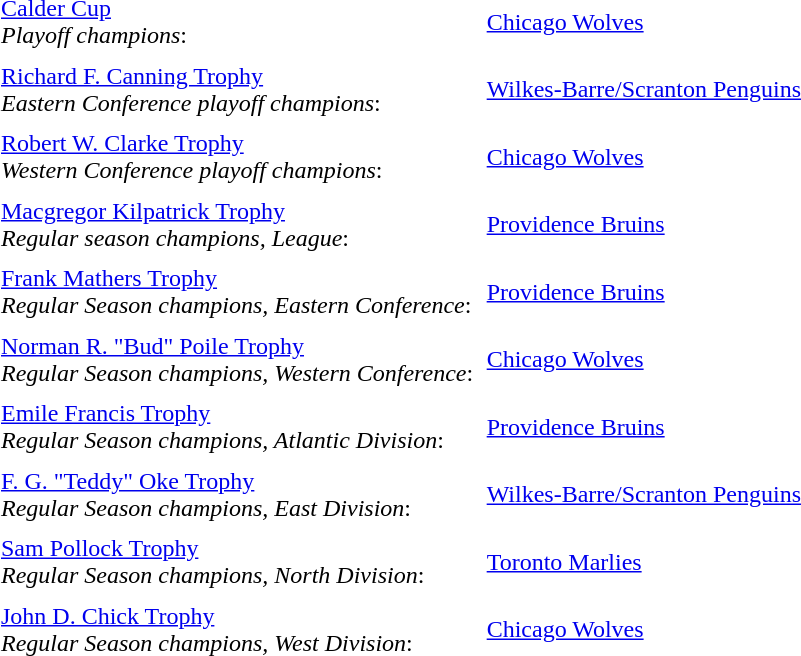<table cellpadding="3" cellspacing="3">
<tr>
<td><a href='#'>Calder Cup</a><br><em>Playoff champions</em>:</td>
<td><a href='#'>Chicago Wolves</a></td>
</tr>
<tr>
<td><a href='#'>Richard F. Canning Trophy</a><br><em>Eastern Conference playoff champions</em>:</td>
<td><a href='#'>Wilkes-Barre/Scranton Penguins</a></td>
</tr>
<tr>
<td><a href='#'>Robert W. Clarke Trophy</a><br><em>Western Conference playoff champions</em>:</td>
<td><a href='#'>Chicago Wolves</a></td>
</tr>
<tr>
<td><a href='#'>Macgregor Kilpatrick Trophy</a><br><em>Regular season champions, League</em>:</td>
<td><a href='#'>Providence Bruins</a></td>
</tr>
<tr>
<td><a href='#'>Frank Mathers Trophy</a><br><em>Regular Season champions, Eastern Conference</em>:</td>
<td><a href='#'>Providence Bruins</a></td>
</tr>
<tr>
<td><a href='#'>Norman R. "Bud" Poile Trophy</a><br><em>Regular Season champions, Western Conference</em>:</td>
<td><a href='#'>Chicago Wolves</a></td>
</tr>
<tr>
<td><a href='#'>Emile Francis Trophy</a><br><em>Regular Season champions, Atlantic Division</em>:</td>
<td><a href='#'>Providence Bruins</a></td>
</tr>
<tr>
<td><a href='#'>F. G. "Teddy" Oke Trophy</a><br><em>Regular Season champions, East Division</em>:</td>
<td><a href='#'>Wilkes-Barre/Scranton Penguins</a></td>
</tr>
<tr>
<td><a href='#'>Sam Pollock Trophy</a><br><em>Regular Season champions, North Division</em>:</td>
<td><a href='#'>Toronto Marlies</a></td>
</tr>
<tr>
<td><a href='#'>John D. Chick Trophy</a><br><em>Regular Season champions, West Division</em>:</td>
<td><a href='#'>Chicago Wolves</a></td>
</tr>
</table>
